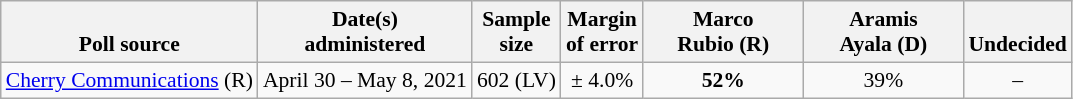<table class="wikitable" style="font-size:90%;text-align:center;">
<tr valign=bottom>
<th>Poll source</th>
<th>Date(s)<br>administered</th>
<th>Sample<br>size</th>
<th>Margin<br>of error</th>
<th style="width:100px;">Marco<br>Rubio (R)</th>
<th style="width:100px;">Aramis<br>Ayala (D)</th>
<th>Undecided</th>
</tr>
<tr>
<td style="text-align:left;"><a href='#'>Cherry Communications</a> (R)</td>
<td>April 30 – May 8, 2021</td>
<td>602 (LV)</td>
<td>± 4.0%</td>
<td><strong>52%</strong></td>
<td>39%</td>
<td>–</td>
</tr>
</table>
